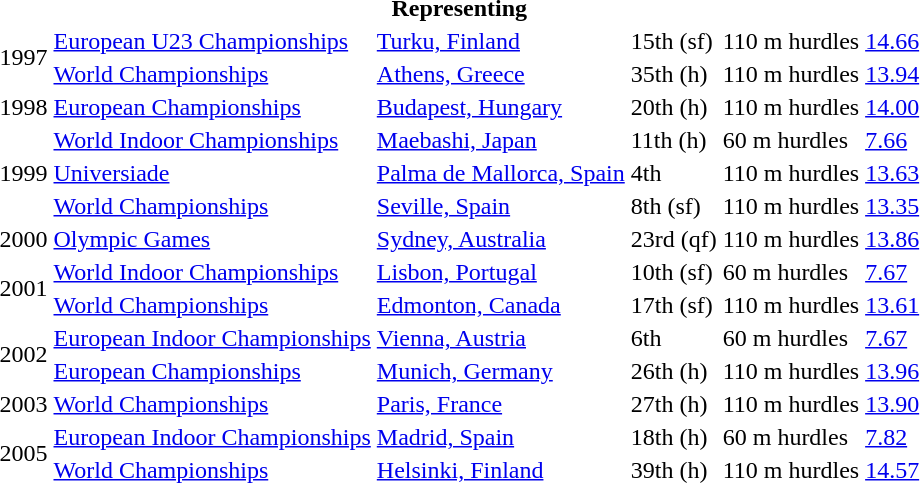<table>
<tr>
<th colspan="6">Representing </th>
</tr>
<tr>
<td rowspan=2>1997</td>
<td><a href='#'>European U23 Championships</a></td>
<td><a href='#'>Turku, Finland</a></td>
<td>15th (sf)</td>
<td>110 m hurdles</td>
<td><a href='#'>14.66</a></td>
</tr>
<tr>
<td><a href='#'>World Championships</a></td>
<td><a href='#'>Athens, Greece</a></td>
<td>35th (h)</td>
<td>110 m hurdles</td>
<td><a href='#'>13.94</a></td>
</tr>
<tr>
<td>1998</td>
<td><a href='#'>European Championships</a></td>
<td><a href='#'>Budapest, Hungary</a></td>
<td>20th (h)</td>
<td>110 m hurdles</td>
<td><a href='#'>14.00</a></td>
</tr>
<tr>
<td rowspan=3>1999</td>
<td><a href='#'>World Indoor Championships</a></td>
<td><a href='#'>Maebashi, Japan</a></td>
<td>11th (h)</td>
<td>60 m hurdles</td>
<td><a href='#'>7.66</a></td>
</tr>
<tr>
<td><a href='#'>Universiade</a></td>
<td><a href='#'>Palma de Mallorca, Spain</a></td>
<td>4th</td>
<td>110 m hurdles</td>
<td><a href='#'>13.63</a></td>
</tr>
<tr>
<td><a href='#'>World Championships</a></td>
<td><a href='#'>Seville, Spain</a></td>
<td>8th (sf)</td>
<td>110 m hurdles</td>
<td><a href='#'>13.35</a></td>
</tr>
<tr>
<td>2000</td>
<td><a href='#'>Olympic Games</a></td>
<td><a href='#'>Sydney, Australia</a></td>
<td>23rd (qf)</td>
<td>110 m hurdles</td>
<td><a href='#'>13.86</a></td>
</tr>
<tr>
<td rowspan=2>2001</td>
<td><a href='#'>World Indoor Championships</a></td>
<td><a href='#'>Lisbon, Portugal</a></td>
<td>10th (sf)</td>
<td>60 m hurdles</td>
<td><a href='#'>7.67</a></td>
</tr>
<tr>
<td><a href='#'>World Championships</a></td>
<td><a href='#'>Edmonton, Canada</a></td>
<td>17th (sf)</td>
<td>110 m hurdles</td>
<td><a href='#'>13.61</a></td>
</tr>
<tr>
<td rowspan=2>2002</td>
<td><a href='#'>European Indoor Championships</a></td>
<td><a href='#'>Vienna, Austria</a></td>
<td>6th</td>
<td>60 m hurdles</td>
<td><a href='#'>7.67</a></td>
</tr>
<tr>
<td><a href='#'>European Championships</a></td>
<td><a href='#'>Munich, Germany</a></td>
<td>26th (h)</td>
<td>110 m hurdles</td>
<td><a href='#'>13.96</a></td>
</tr>
<tr>
<td>2003</td>
<td><a href='#'>World Championships</a></td>
<td><a href='#'>Paris, France</a></td>
<td>27th (h)</td>
<td>110 m hurdles</td>
<td><a href='#'>13.90</a></td>
</tr>
<tr>
<td rowspan=2>2005</td>
<td><a href='#'>European Indoor Championships</a></td>
<td><a href='#'>Madrid, Spain</a></td>
<td>18th (h)</td>
<td>60 m hurdles</td>
<td><a href='#'>7.82</a></td>
</tr>
<tr>
<td><a href='#'>World Championships</a></td>
<td><a href='#'>Helsinki, Finland</a></td>
<td>39th (h)</td>
<td>110 m hurdles</td>
<td><a href='#'>14.57</a></td>
</tr>
</table>
